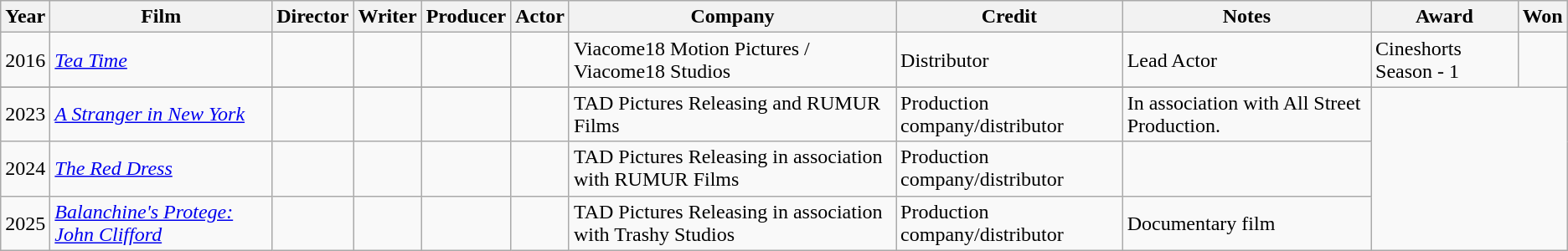<table class="wikitable sortable">
<tr>
<th>Year</th>
<th>Film</th>
<th>Director</th>
<th>Writer</th>
<th>Producer</th>
<th>Actor</th>
<th>Company</th>
<th>Credit</th>
<th>Notes</th>
<th>Award</th>
<th>Won</th>
</tr>
<tr>
<td>2016</td>
<td><em><a href='#'>Tea Time</a></em></td>
<td></td>
<td></td>
<td></td>
<td></td>
<td>Viacome18 Motion Pictures / Viacome18 Studios</td>
<td>Distributor</td>
<td>Lead Actor</td>
<td>Cineshorts Season - 1</td>
<td></td>
</tr>
<tr>
</tr>
<tr>
<td>2023</td>
<td><em><a href='#'>A Stranger in New York</a></em></td>
<td></td>
<td></td>
<td></td>
<td></td>
<td>TAD Pictures Releasing and RUMUR Films</td>
<td>Production company/distributor</td>
<td>In association with All Street Production.</td>
</tr>
<tr>
<td>2024</td>
<td><em><a href='#'>The Red Dress</a></em></td>
<td></td>
<td></td>
<td></td>
<td></td>
<td>TAD Pictures Releasing in association with RUMUR Films</td>
<td>Production company/distributor</td>
<td></td>
</tr>
<tr>
<td>2025</td>
<td><em><a href='#'>Balanchine's Protege: John Clifford</a></em></td>
<td></td>
<td></td>
<td></td>
<td></td>
<td>TAD Pictures Releasing in association with Trashy Studios</td>
<td>Production company/distributor</td>
<td>Documentary film</td>
</tr>
</table>
